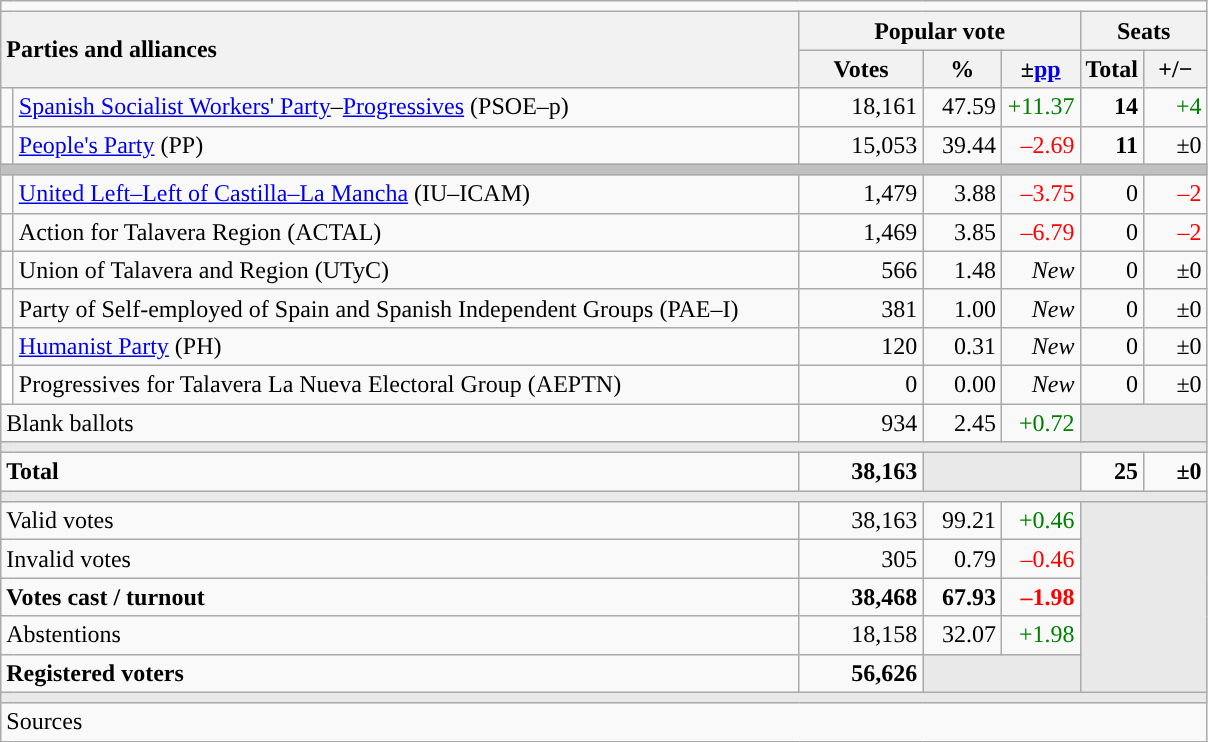<table class="wikitable" style="text-align:right;">
<tr>
<td colspan="7"></td>
</tr>
<tr>
<th style="text-align:left;" rowspan="2" colspan="2" width="525">Parties and alliances</th>
<th colspan="3">Popular vote</th>
<th colspan="2">Seats</th>
</tr>
<tr>
<th width="75">Votes</th>
<th width="45">%</th>
<th width="45">±<a href='#'>pp</a></th>
<th width="35">Total</th>
<th width="35">+/−</th>
</tr>
<tr>
<td width="1" style="color:inherit;background:"></td>
<td align="left"><a href='#'>Spanish Socialist Workers' Party</a>–<a href='#'>Progressives</a> (PSOE–p)</td>
<td>18,161</td>
<td>47.59</td>
<td style="color:green;">+11.37</td>
<td><strong>14</strong></td>
<td style="color:green;">+4</td>
</tr>
<tr>
<td style="color:inherit;background:"></td>
<td align="left"><a href='#'>People's Party</a> (PP)</td>
<td>15,053</td>
<td>39.44</td>
<td style="color:red;">–2.69</td>
<td><strong>11</strong></td>
<td>±0</td>
</tr>
<tr>
<td colspan="7" bgcolor="#C0C0C0"></td>
</tr>
<tr>
<td style="color:inherit;background:"></td>
<td align="left"><a href='#'>United Left–Left of Castilla–La Mancha</a> (IU–ICAM)</td>
<td>1,479</td>
<td>3.88</td>
<td style="color:red;">–3.75</td>
<td>0</td>
<td style="color:red;">–2</td>
</tr>
<tr>
<td style="color:inherit;background:"></td>
<td align="left">Action for Talavera Region (ACTAL)</td>
<td>1,469</td>
<td>3.85</td>
<td style="color:red;">–6.79</td>
<td>0</td>
<td style="color:red;">–2</td>
</tr>
<tr>
<td style="color:inherit;background:"></td>
<td align="left">Union of Talavera and Region (UTyC)</td>
<td>566</td>
<td>1.48</td>
<td><em>New</em></td>
<td>0</td>
<td>±0</td>
</tr>
<tr>
<td style="color:inherit;background:"></td>
<td align="left">Party of Self-employed of Spain and Spanish Independent Groups (PAE–I)</td>
<td>381</td>
<td>1.00</td>
<td><em>New</em></td>
<td>0</td>
<td>±0</td>
</tr>
<tr>
<td style="color:inherit;background:"></td>
<td align="left"><a href='#'>Humanist Party</a> (PH)</td>
<td>120</td>
<td>0.31</td>
<td><em>New</em></td>
<td>0</td>
<td>±0</td>
</tr>
<tr>
<td bgcolor="white"></td>
<td align="left">Progressives for Talavera La Nueva Electoral Group (AEPTN)</td>
<td>0</td>
<td>0.00</td>
<td><em>New</em></td>
<td>0</td>
<td>±0</td>
</tr>
<tr>
<td align="left" colspan="2">Blank ballots</td>
<td>934</td>
<td>2.45</td>
<td style="color:green;">+0.72</td>
<td bgcolor="#E9E9E9" colspan="2"></td>
</tr>
<tr>
<td colspan="7" bgcolor="#E9E9E9"></td>
</tr>
<tr style="font-weight:bold;">
<td align="left" colspan="2">Total</td>
<td>38,163</td>
<td bgcolor="#E9E9E9" colspan="2"></td>
<td>25</td>
<td>±0</td>
</tr>
<tr>
<td colspan="7" bgcolor="#E9E9E9"></td>
</tr>
<tr>
<td align="left" colspan="2">Valid votes</td>
<td>38,163</td>
<td>99.21</td>
<td style="color:green;">+0.46</td>
<td bgcolor="#E9E9E9" colspan="2" rowspan="5"></td>
</tr>
<tr>
<td align="left" colspan="2">Invalid votes</td>
<td>305</td>
<td>0.79</td>
<td style="color:red;">–0.46</td>
</tr>
<tr style="font-weight:bold;">
<td align="left" colspan="2">Votes cast / turnout</td>
<td>38,468</td>
<td>67.93</td>
<td style="color:red;">–1.98</td>
</tr>
<tr>
<td align="left" colspan="2">Abstentions</td>
<td>18,158</td>
<td>32.07</td>
<td style="color:green;">+1.98</td>
</tr>
<tr style="font-weight:bold;">
<td align="left" colspan="2">Registered voters</td>
<td>56,626</td>
<td bgcolor="#E9E9E9" colspan="2"></td>
</tr>
<tr>
<td colspan="7" bgcolor="#E9E9E9"></td>
</tr>
<tr>
<td align="left" colspan="7">Sources</td>
</tr>
</table>
